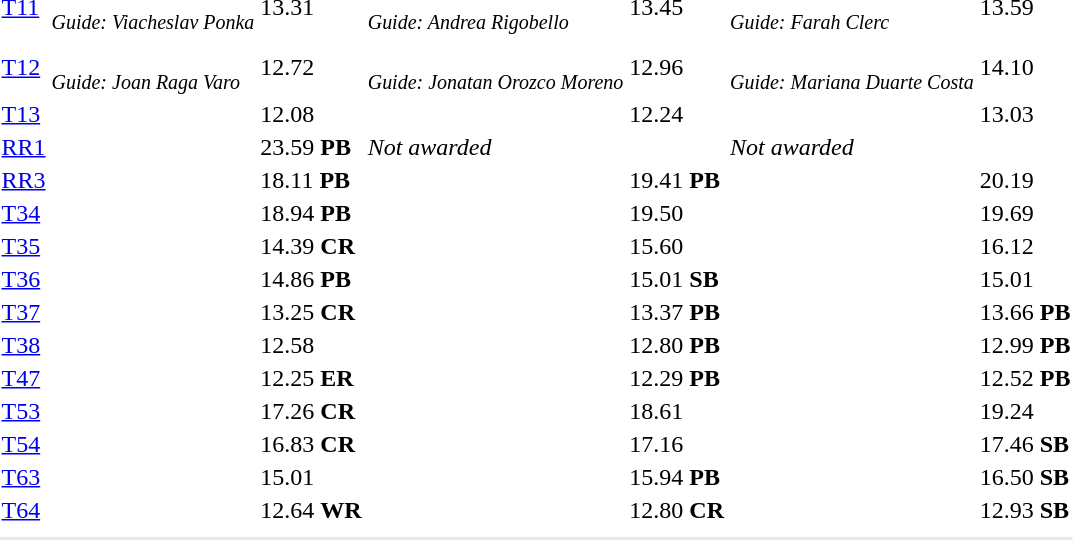<table>
<tr>
<td><a href='#'>T11</a></td>
<td><br><small><em>Guide: Viacheslav Ponka</em></small></td>
<td>13.31</td>
<td><br><small><em>Guide: Andrea Rigobello</em></small></td>
<td>13.45</td>
<td><br><small><em>Guide: Farah Clerc</em></small></td>
<td>13.59</td>
</tr>
<tr>
<td><a href='#'>T12</a></td>
<td><br><small><em>Guide: Joan Raga Varo</em></small></td>
<td>12.72</td>
<td><br><small><em>Guide: Jonatan Orozco Moreno</em></small></td>
<td>12.96</td>
<td><br><small><em>Guide: Mariana Duarte Costa</em></small></td>
<td>14.10</td>
</tr>
<tr>
<td><a href='#'>T13</a></td>
<td></td>
<td>12.08</td>
<td></td>
<td>12.24</td>
<td></td>
<td>13.03</td>
</tr>
<tr>
<td><a href='#'>RR1</a></td>
<td></td>
<td>23.59 <strong>PB</strong></td>
<td colspan=2><em>Not awarded</em></td>
<td colspan=2><em>Not awarded</em></td>
</tr>
<tr>
<td><a href='#'>RR3</a></td>
<td></td>
<td>18.11 <strong>PB</strong></td>
<td></td>
<td>19.41 <strong>PB</strong></td>
<td></td>
<td>20.19</td>
</tr>
<tr>
<td><a href='#'>T34</a></td>
<td></td>
<td>18.94 <strong>PB</strong></td>
<td></td>
<td>19.50</td>
<td></td>
<td>19.69</td>
</tr>
<tr>
<td><a href='#'>T35</a></td>
<td></td>
<td>14.39 <strong>CR</strong></td>
<td></td>
<td>15.60</td>
<td></td>
<td>16.12</td>
</tr>
<tr>
<td><a href='#'>T36</a></td>
<td></td>
<td>14.86 <strong>PB</strong></td>
<td></td>
<td>15.01 <strong>SB</strong></td>
<td></td>
<td>15.01</td>
</tr>
<tr>
<td><a href='#'>T37</a></td>
<td></td>
<td>13.25 <strong>CR</strong></td>
<td></td>
<td>13.37 <strong>PB</strong></td>
<td></td>
<td>13.66 <strong>PB</strong></td>
</tr>
<tr>
<td><a href='#'>T38</a></td>
<td></td>
<td>12.58</td>
<td></td>
<td>12.80 <strong>PB</strong></td>
<td></td>
<td>12.99 <strong>PB</strong></td>
</tr>
<tr>
<td><a href='#'>T47</a></td>
<td></td>
<td>12.25 <strong>ER</strong></td>
<td></td>
<td>12.29 <strong>PB</strong></td>
<td></td>
<td>12.52 <strong>PB</strong></td>
</tr>
<tr>
<td><a href='#'>T53</a></td>
<td></td>
<td>17.26 <strong>CR</strong></td>
<td></td>
<td>18.61</td>
<td></td>
<td>19.24</td>
</tr>
<tr>
<td><a href='#'>T54</a></td>
<td></td>
<td>16.83 <strong>CR</strong></td>
<td></td>
<td>17.16</td>
<td></td>
<td>17.46 <strong>SB</strong></td>
</tr>
<tr>
<td><a href='#'>T63</a></td>
<td></td>
<td>15.01</td>
<td></td>
<td>15.94 <strong>PB</strong></td>
<td></td>
<td>16.50 <strong>SB</strong></td>
</tr>
<tr>
<td><a href='#'>T64</a></td>
<td></td>
<td>12.64 <strong>WR</strong></td>
<td></td>
<td>12.80 <strong>CR</strong></td>
<td></td>
<td>12.93 <strong>SB</strong></td>
</tr>
<tr>
<td colspan=7></td>
</tr>
<tr>
</tr>
<tr bgcolor= e8e8e8>
<td colspan=7></td>
</tr>
</table>
